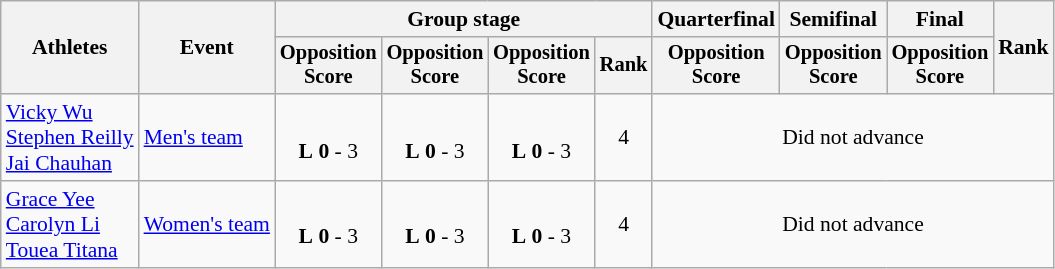<table class="wikitable" style="font-size:90%;text-align:center">
<tr>
<th rowspan=2>Athletes</th>
<th rowspan=2>Event</th>
<th colspan=4>Group stage</th>
<th>Quarterfinal</th>
<th>Semifinal</th>
<th>Final</th>
<th rowspan=2>Rank</th>
</tr>
<tr style="font-size:95%">
<th>Opposition<br>Score</th>
<th>Opposition<br>Score</th>
<th>Opposition<br>Score</th>
<th>Rank</th>
<th>Opposition<br>Score</th>
<th>Opposition<br>Score</th>
<th>Opposition<br>Score</th>
</tr>
<tr>
<td align=left><a href='#'>Vicky Wu</a><br><a href='#'>Stephen Reilly</a><br><a href='#'>Jai Chauhan</a></td>
<td align=left><a href='#'>Men's team</a></td>
<td><br><strong>L</strong> <strong>0</strong> - 3</td>
<td><br><strong>L</strong> <strong>0</strong> - 3</td>
<td><br><strong>L</strong> <strong>0</strong> - 3</td>
<td>4</td>
<td colspan=4>Did not advance</td>
</tr>
<tr>
<td align=left><a href='#'>Grace Yee</a><br><a href='#'>Carolyn Li</a><br><a href='#'>Touea Titana</a></td>
<td align=left><a href='#'>Women's team</a></td>
<td><br><strong>L</strong> <strong>0</strong> - 3</td>
<td><br><strong>L</strong> <strong>0</strong> - 3</td>
<td><br><strong>L</strong> <strong>0</strong> - 3</td>
<td>4</td>
<td colspan=4>Did not advance</td>
</tr>
</table>
